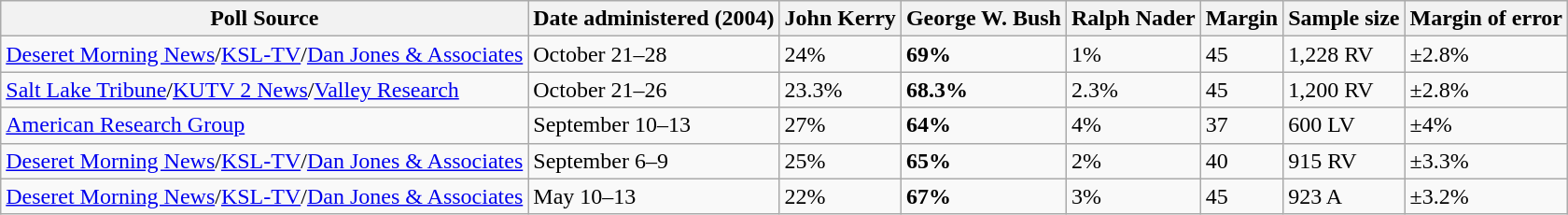<table class="wikitable">
<tr>
<th>Poll Source</th>
<th>Date administered (2004)</th>
<th>John Kerry</th>
<th>George W. Bush</th>
<th>Ralph Nader</th>
<th>Margin</th>
<th>Sample size</th>
<th>Margin of error</th>
</tr>
<tr>
<td><a href='#'>Deseret Morning News</a>/<a href='#'>KSL-TV</a>/<a href='#'>Dan Jones & Associates</a></td>
<td>October 21–28</td>
<td>24%</td>
<td><strong>69%</strong></td>
<td>1%</td>
<td>45</td>
<td>1,228 RV</td>
<td>±2.8%</td>
</tr>
<tr>
<td><a href='#'>Salt Lake Tribune</a>/<a href='#'>KUTV 2 News</a>/<a href='#'>Valley Research</a></td>
<td>October 21–26</td>
<td>23.3%</td>
<td><strong>68.3%</strong></td>
<td>2.3%</td>
<td>45</td>
<td>1,200 RV</td>
<td>±2.8%</td>
</tr>
<tr>
<td><a href='#'>American Research Group</a></td>
<td>September 10–13</td>
<td>27%</td>
<td><strong>64%</strong></td>
<td>4%</td>
<td>37</td>
<td>600 LV</td>
<td>±4%</td>
</tr>
<tr>
<td><a href='#'>Deseret Morning News</a>/<a href='#'>KSL-TV</a>/<a href='#'>Dan Jones & Associates</a></td>
<td>September 6–9</td>
<td>25%</td>
<td><strong>65%</strong></td>
<td>2%</td>
<td>40</td>
<td>915 RV</td>
<td>±3.3%</td>
</tr>
<tr>
<td><a href='#'>Deseret Morning News</a>/<a href='#'>KSL-TV</a>/<a href='#'>Dan Jones & Associates</a></td>
<td>May 10–13</td>
<td>22%</td>
<td><strong>67%</strong></td>
<td>3%</td>
<td>45</td>
<td>923 A</td>
<td>±3.2%</td>
</tr>
</table>
